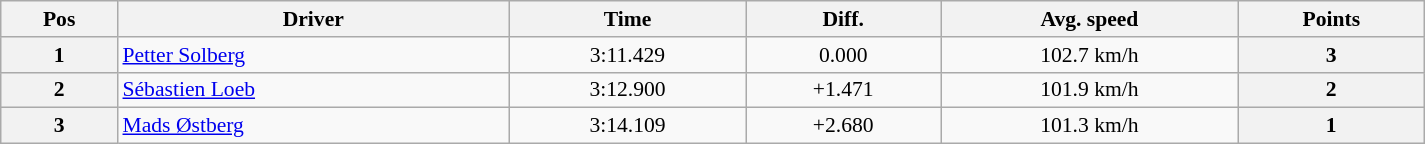<table class="wikitable" width=80% style="text-align: center; font-size: 90%; max-width: 950px;">
<tr>
<th>Pos</th>
<th>Driver</th>
<th>Time</th>
<th>Diff.</th>
<th>Avg. speed</th>
<th>Points</th>
</tr>
<tr>
<th>1</th>
<td align="left"> <a href='#'>Petter Solberg</a></td>
<td>3:11.429</td>
<td>0.000</td>
<td>102.7 km/h</td>
<th>3</th>
</tr>
<tr>
<th>2</th>
<td align="left"> <a href='#'>Sébastien Loeb</a></td>
<td>3:12.900</td>
<td>+1.471</td>
<td>101.9 km/h</td>
<th>2</th>
</tr>
<tr>
<th>3</th>
<td align="left"> <a href='#'>Mads Østberg</a></td>
<td>3:14.109</td>
<td>+2.680</td>
<td>101.3 km/h</td>
<th>1</th>
</tr>
</table>
